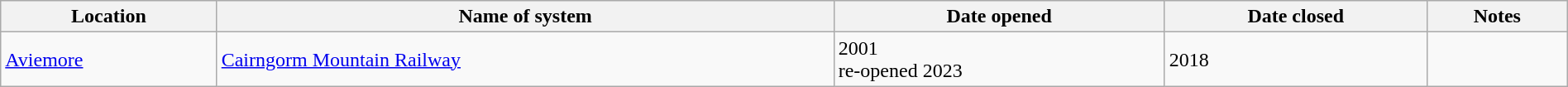<table class="wikitable" width=100%>
<tr>
<th>Location</th>
<th>Name of system</th>
<th>Date opened</th>
<th>Date closed</th>
<th>Notes</th>
</tr>
<tr>
<td><a href='#'>Aviemore</a></td>
<td><a href='#'>Cairngorm Mountain Railway</a></td>
<td>2001<br>re-opened 2023</td>
<td>2018</td>
<td></td>
</tr>
</table>
